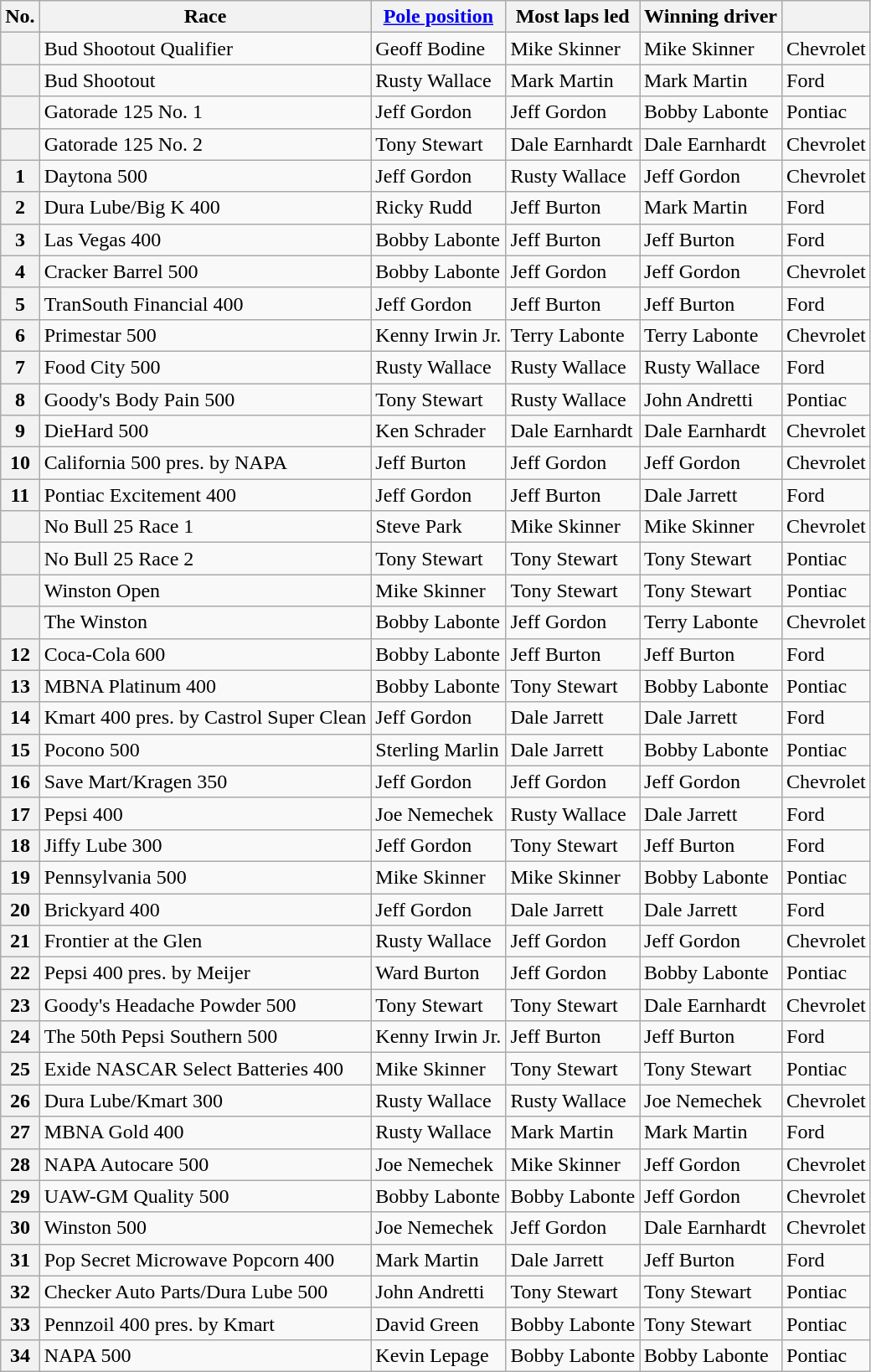<table class="wikitable">
<tr>
<th>No.</th>
<th>Race</th>
<th><a href='#'>Pole position</a></th>
<th>Most laps led</th>
<th>Winning driver</th>
<th></th>
</tr>
<tr>
<th></th>
<td>Bud Shootout Qualifier</td>
<td>Geoff Bodine</td>
<td>Mike Skinner</td>
<td>Mike Skinner</td>
<td>Chevrolet</td>
</tr>
<tr>
<th></th>
<td>Bud Shootout</td>
<td>Rusty Wallace</td>
<td>Mark Martin</td>
<td>Mark Martin</td>
<td>Ford</td>
</tr>
<tr>
<th></th>
<td>Gatorade 125 No. 1</td>
<td>Jeff Gordon</td>
<td>Jeff Gordon</td>
<td>Bobby Labonte</td>
<td>Pontiac</td>
</tr>
<tr>
<th></th>
<td>Gatorade 125 No. 2</td>
<td>Tony Stewart</td>
<td>Dale Earnhardt</td>
<td>Dale Earnhardt</td>
<td>Chevrolet</td>
</tr>
<tr>
<th>1</th>
<td>Daytona 500</td>
<td>Jeff Gordon</td>
<td>Rusty Wallace</td>
<td>Jeff Gordon</td>
<td>Chevrolet</td>
</tr>
<tr>
<th>2</th>
<td>Dura Lube/Big K 400</td>
<td>Ricky Rudd</td>
<td>Jeff Burton</td>
<td>Mark Martin</td>
<td>Ford</td>
</tr>
<tr>
<th>3</th>
<td>Las Vegas 400</td>
<td>Bobby Labonte</td>
<td>Jeff Burton</td>
<td>Jeff Burton</td>
<td>Ford</td>
</tr>
<tr>
<th>4</th>
<td>Cracker Barrel 500</td>
<td>Bobby Labonte</td>
<td>Jeff Gordon</td>
<td>Jeff Gordon</td>
<td>Chevrolet</td>
</tr>
<tr>
<th>5</th>
<td>TranSouth Financial 400</td>
<td>Jeff Gordon</td>
<td>Jeff Burton</td>
<td>Jeff Burton</td>
<td>Ford</td>
</tr>
<tr>
<th>6</th>
<td>Primestar 500</td>
<td>Kenny Irwin Jr.</td>
<td>Terry Labonte</td>
<td>Terry Labonte</td>
<td>Chevrolet</td>
</tr>
<tr>
<th>7</th>
<td>Food City 500</td>
<td>Rusty Wallace</td>
<td>Rusty Wallace</td>
<td>Rusty Wallace</td>
<td>Ford</td>
</tr>
<tr>
<th>8</th>
<td>Goody's Body Pain 500</td>
<td>Tony Stewart</td>
<td>Rusty Wallace</td>
<td>John Andretti</td>
<td>Pontiac</td>
</tr>
<tr>
<th>9</th>
<td>DieHard 500</td>
<td>Ken Schrader</td>
<td>Dale Earnhardt</td>
<td>Dale Earnhardt</td>
<td>Chevrolet</td>
</tr>
<tr>
<th>10</th>
<td>California 500 pres. by NAPA</td>
<td>Jeff Burton</td>
<td>Jeff Gordon</td>
<td>Jeff Gordon</td>
<td>Chevrolet</td>
</tr>
<tr>
<th>11</th>
<td>Pontiac Excitement 400</td>
<td>Jeff Gordon</td>
<td>Jeff Burton</td>
<td>Dale Jarrett</td>
<td>Ford</td>
</tr>
<tr>
<th></th>
<td>No Bull 25 Race 1</td>
<td>Steve Park</td>
<td>Mike Skinner</td>
<td>Mike Skinner</td>
<td>Chevrolet</td>
</tr>
<tr>
<th></th>
<td>No Bull 25 Race 2</td>
<td>Tony Stewart</td>
<td>Tony Stewart</td>
<td>Tony Stewart</td>
<td>Pontiac</td>
</tr>
<tr>
<th></th>
<td>Winston Open</td>
<td>Mike Skinner</td>
<td>Tony Stewart</td>
<td>Tony Stewart</td>
<td>Pontiac</td>
</tr>
<tr>
<th></th>
<td>The Winston</td>
<td>Bobby Labonte</td>
<td>Jeff Gordon</td>
<td>Terry Labonte</td>
<td>Chevrolet</td>
</tr>
<tr>
<th>12</th>
<td>Coca-Cola 600</td>
<td>Bobby Labonte</td>
<td>Jeff Burton</td>
<td>Jeff Burton</td>
<td>Ford</td>
</tr>
<tr>
<th>13</th>
<td>MBNA Platinum 400</td>
<td>Bobby Labonte</td>
<td>Tony Stewart</td>
<td>Bobby Labonte</td>
<td>Pontiac</td>
</tr>
<tr>
<th>14</th>
<td>Kmart 400 pres. by Castrol Super Clean</td>
<td>Jeff Gordon</td>
<td>Dale Jarrett</td>
<td>Dale Jarrett</td>
<td>Ford</td>
</tr>
<tr>
<th>15</th>
<td>Pocono 500</td>
<td>Sterling Marlin</td>
<td>Dale Jarrett</td>
<td>Bobby Labonte</td>
<td>Pontiac</td>
</tr>
<tr>
<th>16</th>
<td>Save Mart/Kragen 350</td>
<td>Jeff Gordon</td>
<td>Jeff Gordon</td>
<td>Jeff Gordon</td>
<td>Chevrolet</td>
</tr>
<tr>
<th>17</th>
<td>Pepsi 400</td>
<td>Joe Nemechek</td>
<td>Rusty Wallace</td>
<td>Dale Jarrett</td>
<td>Ford</td>
</tr>
<tr>
<th>18</th>
<td>Jiffy Lube 300</td>
<td>Jeff Gordon</td>
<td>Tony Stewart</td>
<td>Jeff Burton</td>
<td>Ford</td>
</tr>
<tr>
<th>19</th>
<td>Pennsylvania 500</td>
<td>Mike Skinner</td>
<td>Mike Skinner</td>
<td>Bobby Labonte</td>
<td>Pontiac</td>
</tr>
<tr>
<th>20</th>
<td>Brickyard 400</td>
<td>Jeff Gordon</td>
<td>Dale Jarrett</td>
<td>Dale Jarrett</td>
<td>Ford</td>
</tr>
<tr>
<th>21</th>
<td>Frontier at the Glen</td>
<td>Rusty Wallace</td>
<td>Jeff Gordon</td>
<td>Jeff Gordon</td>
<td>Chevrolet</td>
</tr>
<tr>
<th>22</th>
<td>Pepsi 400 pres. by Meijer</td>
<td>Ward Burton</td>
<td>Jeff Gordon</td>
<td>Bobby Labonte</td>
<td>Pontiac</td>
</tr>
<tr>
<th>23</th>
<td>Goody's Headache Powder 500</td>
<td>Tony Stewart</td>
<td>Tony Stewart</td>
<td>Dale Earnhardt</td>
<td>Chevrolet</td>
</tr>
<tr>
<th>24</th>
<td>The 50th Pepsi Southern 500</td>
<td>Kenny Irwin Jr.</td>
<td>Jeff Burton</td>
<td>Jeff Burton</td>
<td>Ford</td>
</tr>
<tr>
<th>25</th>
<td>Exide NASCAR Select Batteries 400</td>
<td>Mike Skinner</td>
<td>Tony Stewart</td>
<td>Tony Stewart</td>
<td>Pontiac</td>
</tr>
<tr>
<th>26</th>
<td>Dura Lube/Kmart 300</td>
<td>Rusty Wallace</td>
<td>Rusty Wallace</td>
<td>Joe Nemechek</td>
<td>Chevrolet</td>
</tr>
<tr>
<th>27</th>
<td>MBNA Gold 400</td>
<td>Rusty Wallace</td>
<td>Mark Martin</td>
<td>Mark Martin</td>
<td>Ford</td>
</tr>
<tr>
<th>28</th>
<td>NAPA Autocare 500</td>
<td>Joe Nemechek</td>
<td>Mike Skinner</td>
<td>Jeff Gordon</td>
<td>Chevrolet</td>
</tr>
<tr>
<th>29</th>
<td>UAW-GM Quality 500</td>
<td>Bobby Labonte</td>
<td>Bobby Labonte</td>
<td>Jeff Gordon</td>
<td>Chevrolet</td>
</tr>
<tr>
<th>30</th>
<td>Winston 500</td>
<td>Joe Nemechek</td>
<td>Jeff Gordon</td>
<td>Dale Earnhardt</td>
<td>Chevrolet</td>
</tr>
<tr>
<th>31</th>
<td>Pop Secret Microwave Popcorn 400</td>
<td>Mark Martin</td>
<td>Dale Jarrett</td>
<td>Jeff Burton</td>
<td>Ford</td>
</tr>
<tr>
<th>32</th>
<td>Checker Auto Parts/Dura Lube 500</td>
<td>John Andretti</td>
<td>Tony Stewart</td>
<td>Tony Stewart</td>
<td>Pontiac</td>
</tr>
<tr>
<th>33</th>
<td>Pennzoil 400 pres. by Kmart</td>
<td>David Green</td>
<td>Bobby Labonte</td>
<td>Tony Stewart</td>
<td>Pontiac</td>
</tr>
<tr>
<th>34</th>
<td>NAPA 500</td>
<td>Kevin Lepage</td>
<td>Bobby Labonte</td>
<td>Bobby Labonte</td>
<td>Pontiac</td>
</tr>
</table>
